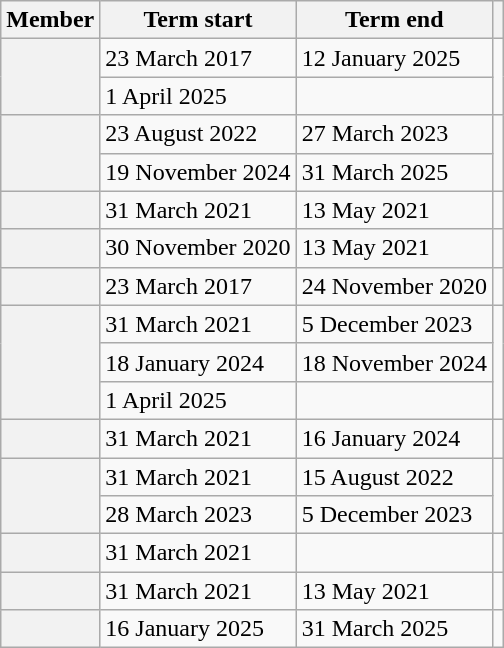<table class="wikitable sortable plainrowheaders">
<tr>
<th scope="col">Member</th>
<th scope="col">Term start</th>
<th scope="col">Term end</th>
<th scope="col" class=unsortable></th>
</tr>
<tr>
<th scope="rowgroup" rowspan="2"></th>
<td>23 March 2017</td>
<td>12 January 2025</td>
<td rowspan="2"></td>
</tr>
<tr>
<td>1 April 2025</td>
<td></td>
</tr>
<tr>
<th scope="rowgroup" rowspan="2"></th>
<td>23 August 2022</td>
<td>27 March 2023</td>
<td rowspan="2"></td>
</tr>
<tr>
<td>19 November 2024</td>
<td>31 March 2025</td>
</tr>
<tr>
<th scope="row"></th>
<td>31 March 2021</td>
<td>13 May 2021</td>
<td></td>
</tr>
<tr>
<th scope="row"></th>
<td>30 November 2020</td>
<td>13 May 2021</td>
<td></td>
</tr>
<tr>
<th scope="row"></th>
<td>23 March 2017</td>
<td>24 November 2020</td>
<td></td>
</tr>
<tr>
<th scope="rowgroup" rowspan="3"></th>
<td>31 March 2021</td>
<td>5 December 2023</td>
<td rowspan="3"></td>
</tr>
<tr>
<td>18 January 2024</td>
<td>18 November 2024</td>
</tr>
<tr>
<td>1 April 2025</td>
<td></td>
</tr>
<tr>
<th scope="row"></th>
<td>31 March 2021</td>
<td>16 January 2024</td>
<td></td>
</tr>
<tr>
<th scope="rowgroup" rowspan="2"></th>
<td>31 March 2021</td>
<td>15 August 2022</td>
<td rowspan="2"></td>
</tr>
<tr>
<td>28 March 2023</td>
<td>5 December 2023</td>
</tr>
<tr>
<th scope="row"></th>
<td>31 March 2021</td>
<td></td>
<td></td>
</tr>
<tr>
<th scope="row"></th>
<td>31 March 2021</td>
<td>13 May 2021</td>
<td></td>
</tr>
<tr>
<th scope="row"></th>
<td>16 January 2025</td>
<td>31 March 2025</td>
<td></td>
</tr>
</table>
